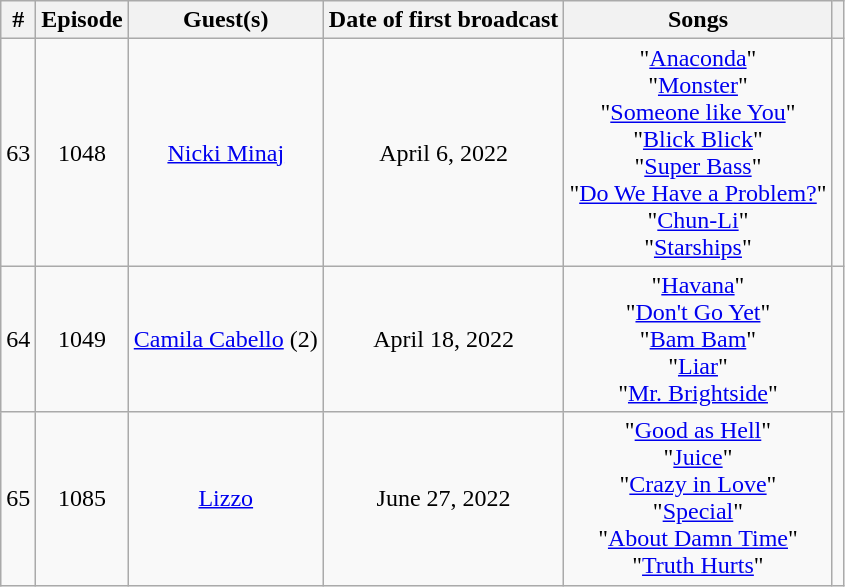<table class="wikitable" style="text-align:center">
<tr>
<th>#</th>
<th>Episode</th>
<th>Guest(s)</th>
<th>Date of first broadcast</th>
<th>Songs</th>
<th></th>
</tr>
<tr>
<td>63</td>
<td>1048</td>
<td><a href='#'>Nicki Minaj</a></td>
<td scope="row">April 6, 2022</td>
<td>"<a href='#'>Anaconda</a>"<br>"<a href='#'>Monster</a>"<br>"<a href='#'>Someone like You</a>"<br>"<a href='#'>Blick Blick</a>"<br>"<a href='#'>Super Bass</a>"<br>"<a href='#'>Do We Have a Problem?</a>"<br>"<a href='#'>Chun-Li</a>"<br>"<a href='#'>Starships</a>"</td>
<td></td>
</tr>
<tr>
<td>64</td>
<td>1049</td>
<td><a href='#'>Camila Cabello</a> (2)</td>
<td scope="row">April 18, 2022</td>
<td>"<a href='#'>Havana</a>"<br>"<a href='#'>Don't Go Yet</a>"<br>"<a href='#'>Bam Bam</a>"<br>"<a href='#'>Liar</a>"<br>"<a href='#'>Mr. Brightside</a>"</td>
<td></td>
</tr>
<tr>
<td>65</td>
<td>1085</td>
<td><a href='#'>Lizzo</a></td>
<td scope="row">June 27, 2022</td>
<td>"<a href='#'>Good as Hell</a>"<br>"<a href='#'>Juice</a>"<br>"<a href='#'>Crazy in Love</a>"<br>"<a href='#'>Special</a>"<br>"<a href='#'>About Damn Time</a>"<br>"<a href='#'>Truth Hurts</a>"</td>
<td></td>
</tr>
</table>
